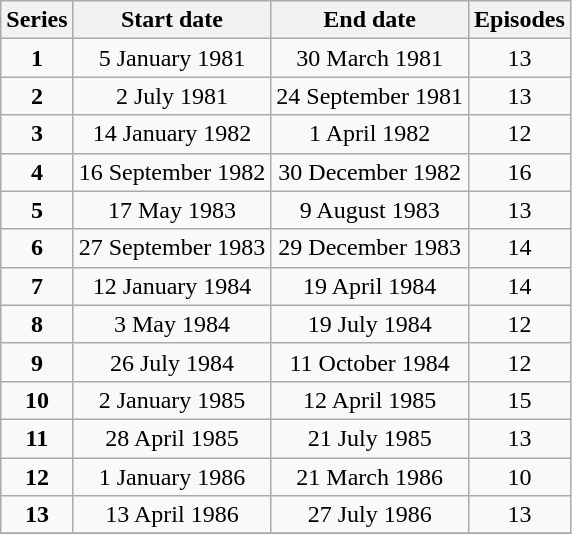<table class="wikitable" style="text-align:center;">
<tr>
<th>Series</th>
<th>Start date</th>
<th>End date</th>
<th>Episodes</th>
</tr>
<tr>
<td><strong>1</strong></td>
<td>5 January 1981</td>
<td>30 March 1981</td>
<td>13</td>
</tr>
<tr>
<td><strong>2</strong></td>
<td>2 July 1981</td>
<td>24 September 1981</td>
<td>13</td>
</tr>
<tr>
<td><strong>3</strong></td>
<td>14 January 1982</td>
<td>1 April 1982</td>
<td>12</td>
</tr>
<tr>
<td><strong>4</strong></td>
<td>16 September 1982</td>
<td>30 December 1982</td>
<td>16</td>
</tr>
<tr>
<td><strong>5</strong></td>
<td>17 May 1983</td>
<td>9 August 1983</td>
<td>13</td>
</tr>
<tr>
<td><strong>6</strong></td>
<td>27 September 1983</td>
<td>29 December 1983</td>
<td>14</td>
</tr>
<tr>
<td><strong>7</strong></td>
<td>12 January 1984</td>
<td>19 April 1984</td>
<td>14</td>
</tr>
<tr>
<td><strong>8</strong></td>
<td>3 May 1984</td>
<td>19  July 1984</td>
<td>12 </td>
</tr>
<tr>
<td><strong>9</strong></td>
<td>26 July 1984</td>
<td>11 October 1984</td>
<td>12</td>
</tr>
<tr>
<td><strong>10</strong></td>
<td>2 January 1985</td>
<td>12 April 1985</td>
<td>15</td>
</tr>
<tr>
<td><strong>11</strong></td>
<td>28 April 1985</td>
<td>21 July 1985</td>
<td>13</td>
</tr>
<tr>
<td><strong>12</strong></td>
<td>1 January 1986</td>
<td>21 March 1986</td>
<td>10</td>
</tr>
<tr>
<td><strong>13</strong></td>
<td>13 April 1986</td>
<td>27 July 1986</td>
<td>13</td>
</tr>
<tr>
</tr>
</table>
